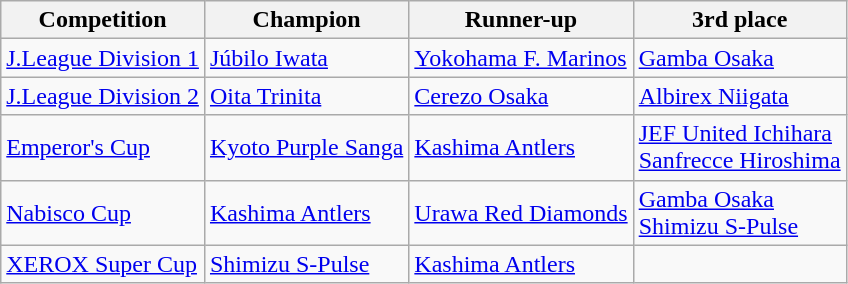<table class="wikitable">
<tr>
<th>Competition</th>
<th>Champion</th>
<th>Runner-up</th>
<th>3rd place</th>
</tr>
<tr>
<td><a href='#'>J.League Division 1</a></td>
<td><a href='#'>Júbilo Iwata</a></td>
<td><a href='#'>Yokohama F. Marinos</a></td>
<td><a href='#'>Gamba Osaka</a></td>
</tr>
<tr>
<td><a href='#'>J.League Division 2</a></td>
<td><a href='#'>Oita Trinita</a></td>
<td><a href='#'>Cerezo Osaka</a></td>
<td><a href='#'>Albirex Niigata</a></td>
</tr>
<tr>
<td><a href='#'>Emperor's Cup</a></td>
<td><a href='#'>Kyoto Purple Sanga</a></td>
<td><a href='#'>Kashima Antlers</a></td>
<td><a href='#'>JEF United Ichihara</a><br><a href='#'>Sanfrecce Hiroshima</a></td>
</tr>
<tr>
<td><a href='#'>Nabisco Cup</a></td>
<td><a href='#'>Kashima Antlers</a></td>
<td><a href='#'>Urawa Red Diamonds</a></td>
<td><a href='#'>Gamba Osaka</a><br><a href='#'>Shimizu S-Pulse</a></td>
</tr>
<tr>
<td><a href='#'>XEROX Super Cup</a></td>
<td><a href='#'>Shimizu S-Pulse</a></td>
<td><a href='#'>Kashima Antlers</a></td>
<td></td>
</tr>
</table>
